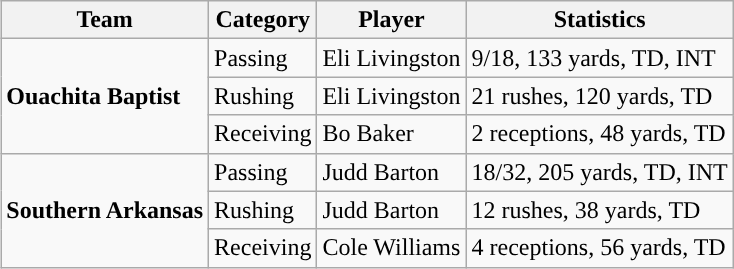<table class="wikitable" style="float: right;">
<tr>
<th>Team</th>
<th>Category</th>
<th>Player</th>
<th>Statistics</th>
</tr>
<tr>
<td rowspan=3><strong>Ouachita Baptist</strong></td>
<td>Passing</td>
<td>Eli Livingston</td>
<td>9/18, 133 yards, TD, INT</td>
</tr>
<tr>
<td>Rushing</td>
<td>Eli Livingston</td>
<td>21 rushes, 120 yards, TD</td>
</tr>
<tr>
<td>Receiving</td>
<td>Bo Baker</td>
<td>2 receptions, 48 yards, TD</td>
</tr>
<tr>
<td rowspan=3><strong>Southern Arkansas</strong></td>
<td>Passing</td>
<td>Judd Barton</td>
<td>18/32, 205 yards, TD, INT</td>
</tr>
<tr>
<td>Rushing</td>
<td>Judd Barton</td>
<td>12 rushes, 38 yards, TD</td>
</tr>
<tr>
<td>Receiving</td>
<td>Cole Williams</td>
<td>4 receptions, 56 yards, TD</td>
</tr>
</table>
